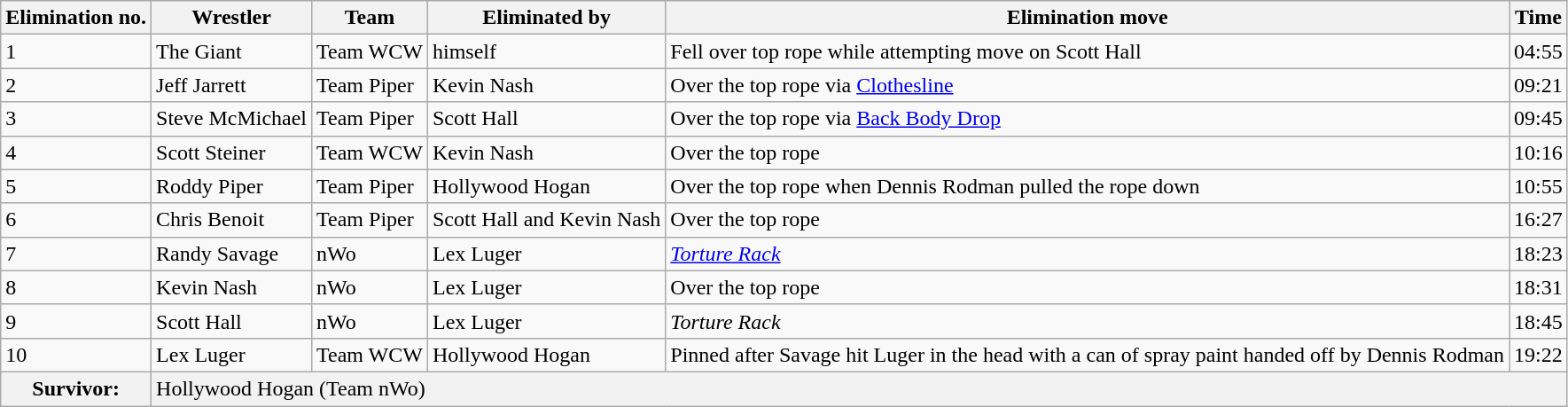<table class="wikitable">
<tr>
<th>Elimination no.</th>
<th>Wrestler</th>
<th>Team</th>
<th>Eliminated by</th>
<th>Elimination move</th>
<th>Time</th>
</tr>
<tr>
<td>1</td>
<td>The Giant</td>
<td>Team WCW</td>
<td>himself</td>
<td>Fell over top rope while attempting move on Scott Hall</td>
<td>04:55</td>
</tr>
<tr>
<td>2</td>
<td>Jeff Jarrett</td>
<td>Team Piper</td>
<td>Kevin Nash</td>
<td>Over the top rope via <a href='#'>Clothesline</a></td>
<td>09:21</td>
</tr>
<tr>
<td>3</td>
<td>Steve McMichael</td>
<td>Team Piper</td>
<td>Scott Hall</td>
<td>Over the top rope via <a href='#'>Back Body Drop</a></td>
<td>09:45</td>
</tr>
<tr>
<td>4</td>
<td>Scott Steiner</td>
<td>Team WCW</td>
<td>Kevin Nash</td>
<td>Over the top rope</td>
<td>10:16</td>
</tr>
<tr>
<td>5</td>
<td>Roddy Piper</td>
<td>Team Piper</td>
<td>Hollywood Hogan</td>
<td>Over the top rope when Dennis Rodman pulled the rope down</td>
<td>10:55</td>
</tr>
<tr>
<td>6</td>
<td>Chris Benoit</td>
<td>Team Piper</td>
<td>Scott Hall and Kevin Nash</td>
<td>Over the top rope</td>
<td>16:27</td>
</tr>
<tr>
<td>7</td>
<td>Randy Savage</td>
<td>nWo</td>
<td>Lex Luger</td>
<td><em><a href='#'>Torture Rack</a></em></td>
<td>18:23</td>
</tr>
<tr>
<td>8</td>
<td>Kevin Nash</td>
<td>nWo</td>
<td>Lex Luger</td>
<td>Over the top rope</td>
<td>18:31</td>
</tr>
<tr>
<td>9</td>
<td>Scott Hall</td>
<td>nWo</td>
<td>Lex Luger</td>
<td><em>Torture Rack</em></td>
<td>18:45</td>
</tr>
<tr>
<td>10</td>
<td>Lex Luger</td>
<td>Team WCW</td>
<td>Hollywood Hogan</td>
<td>Pinned after Savage hit Luger in the head with a can of spray paint handed off by Dennis Rodman</td>
<td>19:22</td>
</tr>
<tr>
<th>Survivor:</th>
<td colspan="5" bgcolor="#f2f2f2">Hollywood Hogan (Team nWo)</td>
</tr>
</table>
